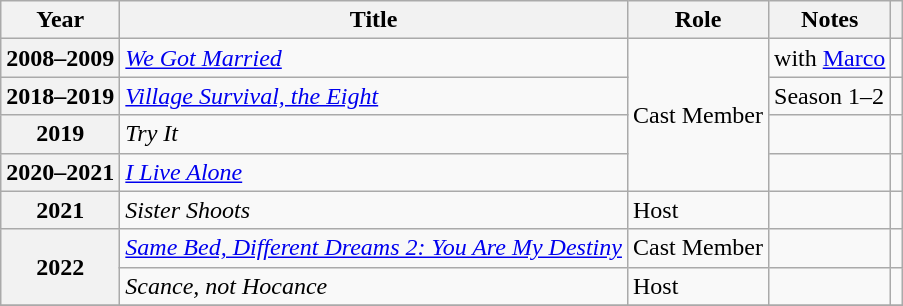<table class="wikitable sortable plainrowheaders">
<tr>
<th>Year</th>
<th>Title</th>
<th scope="col">Role</th>
<th>Notes</th>
<th scope="col" class="unsortable"></th>
</tr>
<tr>
<th scope="row">2008–2009</th>
<td><em><a href='#'>We Got Married</a></em></td>
<td rowspan=4>Cast Member</td>
<td>with <a href='#'>Marco</a></td>
<td></td>
</tr>
<tr>
<th scope="row">2018–2019</th>
<td><em><a href='#'>Village Survival, the Eight</a></em></td>
<td>Season 1–2</td>
<td></td>
</tr>
<tr>
<th scope="row">2019</th>
<td><em>Try It</em></td>
<td></td>
<td></td>
</tr>
<tr>
<th scope="row">2020–2021</th>
<td><em><a href='#'>I Live Alone</a></em></td>
<td></td>
<td></td>
</tr>
<tr>
<th scope="row">2021</th>
<td><em>Sister Shoots</em></td>
<td>Host</td>
<td></td>
<td></td>
</tr>
<tr>
<th scope="row" rowspan=2>2022</th>
<td><em><a href='#'>Same Bed, Different Dreams 2: You Are My Destiny</a></em></td>
<td>Cast Member</td>
<td></td>
<td></td>
</tr>
<tr>
<td><em>Scance, not Hocance</em></td>
<td>Host</td>
<td></td>
<td></td>
</tr>
<tr>
</tr>
</table>
